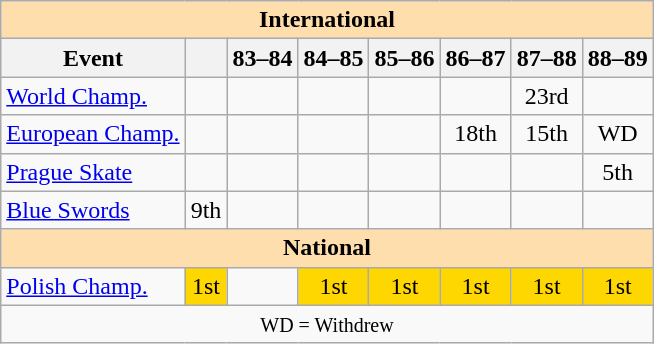<table class="wikitable" style="text-align:center">
<tr>
<th style="background-color: #ffdead; " colspan=8 align=center>International</th>
</tr>
<tr>
<th>Event</th>
<th></th>
<th>83–84</th>
<th>84–85</th>
<th>85–86</th>
<th>86–87</th>
<th>87–88</th>
<th>88–89</th>
</tr>
<tr>
<td align=left><a href='#'>World Champ.</a></td>
<td></td>
<td></td>
<td></td>
<td></td>
<td></td>
<td>23rd</td>
<td></td>
</tr>
<tr>
<td align=left><a href='#'>European Champ.</a></td>
<td></td>
<td></td>
<td></td>
<td></td>
<td>18th</td>
<td>15th</td>
<td>WD</td>
</tr>
<tr>
<td align=left><a href='#'>Prague Skate</a></td>
<td></td>
<td></td>
<td></td>
<td></td>
<td></td>
<td></td>
<td>5th</td>
</tr>
<tr>
<td align=left><a href='#'>Blue Swords</a></td>
<td>9th</td>
<td></td>
<td></td>
<td></td>
<td></td>
<td></td>
<td></td>
</tr>
<tr>
<th style="background-color: #ffdead; " colspan=8 align=center>National</th>
</tr>
<tr>
<td align=left><a href='#'>Polish Champ.</a></td>
<td bgcolor=gold>1st</td>
<td></td>
<td bgcolor=gold>1st</td>
<td bgcolor=gold>1st</td>
<td bgcolor=gold>1st</td>
<td bgcolor=gold>1st</td>
<td bgcolor=gold>1st</td>
</tr>
<tr>
<td colspan=8 align=center><small> WD = Withdrew </small></td>
</tr>
</table>
